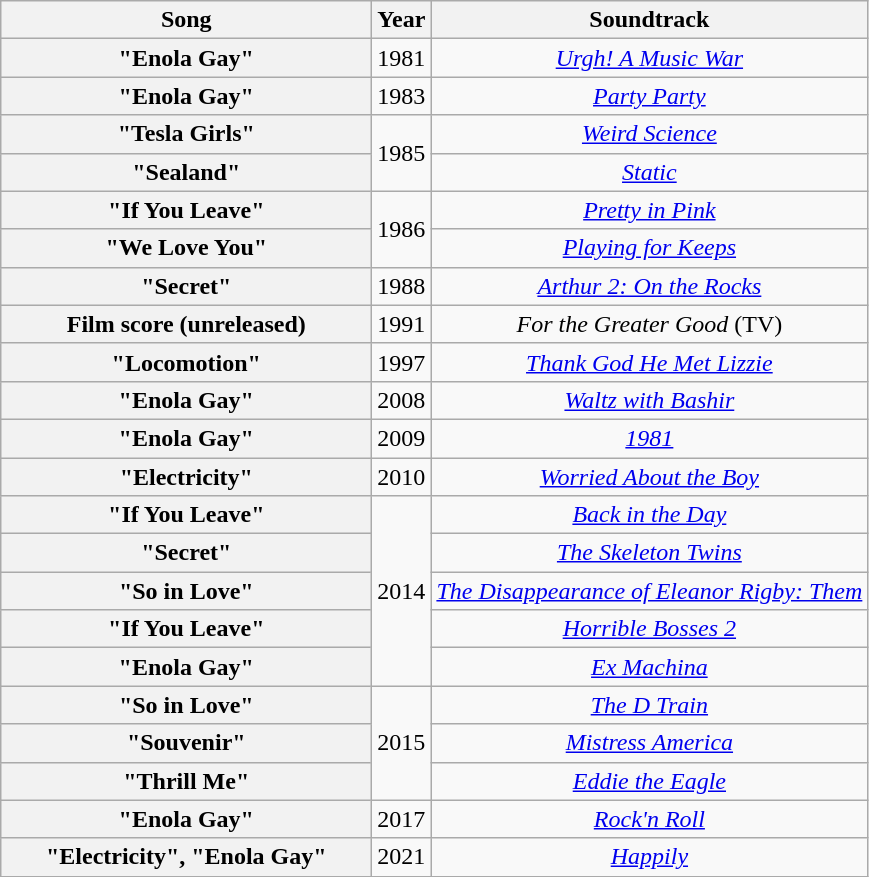<table class="wikitable plainrowheaders" style="text-align:center;">
<tr>
<th scope="col" style="width:15em;">Song</th>
<th scope="col">Year</th>
<th>Soundtrack</th>
</tr>
<tr>
<th scope="row">"Enola Gay"</th>
<td>1981</td>
<td><em><a href='#'>Urgh! A Music War</a></em></td>
</tr>
<tr>
<th scope="row">"Enola Gay"</th>
<td>1983</td>
<td><em><a href='#'>Party Party</a></em></td>
</tr>
<tr>
<th scope="row">"Tesla Girls"</th>
<td rowspan="2">1985</td>
<td><em><a href='#'>Weird Science</a></em></td>
</tr>
<tr>
<th scope="row">"Sealand"</th>
<td><em><a href='#'>Static</a></em></td>
</tr>
<tr>
<th scope="row">"If You Leave"</th>
<td rowspan="2">1986</td>
<td><em><a href='#'>Pretty in Pink</a></em></td>
</tr>
<tr>
<th scope="row">"We Love You"</th>
<td><em><a href='#'>Playing for Keeps</a></em></td>
</tr>
<tr>
<th scope="row">"Secret"</th>
<td>1988</td>
<td><em><a href='#'>Arthur 2: On the Rocks</a></em></td>
</tr>
<tr>
<th scope="row">Film score (unreleased)</th>
<td>1991</td>
<td><em>For the Greater Good</em> (TV)</td>
</tr>
<tr>
<th scope="row">"Locomotion"</th>
<td>1997</td>
<td><em><a href='#'>Thank God He Met Lizzie</a></em></td>
</tr>
<tr>
<th scope="row">"Enola Gay"</th>
<td>2008</td>
<td><em><a href='#'>Waltz with Bashir</a></em></td>
</tr>
<tr>
<th scope="row">"Enola Gay"</th>
<td>2009</td>
<td><em><a href='#'>1981</a></em></td>
</tr>
<tr>
<th scope="row">"Electricity"</th>
<td>2010</td>
<td><em><a href='#'>Worried About the Boy</a></em></td>
</tr>
<tr>
<th scope="row">"If You Leave"</th>
<td rowspan="5">2014</td>
<td><em><a href='#'>Back in the Day</a></em></td>
</tr>
<tr>
<th scope="row">"Secret"</th>
<td><em><a href='#'>The Skeleton Twins</a></em></td>
</tr>
<tr>
<th scope="row">"So in Love"</th>
<td><em><a href='#'>The Disappearance of Eleanor Rigby: Them</a></em></td>
</tr>
<tr>
<th scope="row">"If You Leave"</th>
<td><em><a href='#'>Horrible Bosses 2</a></em></td>
</tr>
<tr>
<th scope="row">"Enola Gay"</th>
<td><em><a href='#'>Ex Machina</a></em></td>
</tr>
<tr>
<th scope="row">"So in Love"</th>
<td rowspan="3">2015</td>
<td><em><a href='#'>The D Train</a></em></td>
</tr>
<tr>
<th scope="row">"Souvenir"</th>
<td><em><a href='#'>Mistress America</a></em></td>
</tr>
<tr>
<th scope="row">"Thrill Me"</th>
<td><em><a href='#'>Eddie the Eagle</a></em></td>
</tr>
<tr>
<th scope="row">"Enola Gay"</th>
<td>2017</td>
<td><em><a href='#'>Rock'n Roll</a></em></td>
</tr>
<tr>
<th scope="row">"Electricity", "Enola Gay"</th>
<td>2021</td>
<td><em><a href='#'>Happily</a></em></td>
</tr>
</table>
